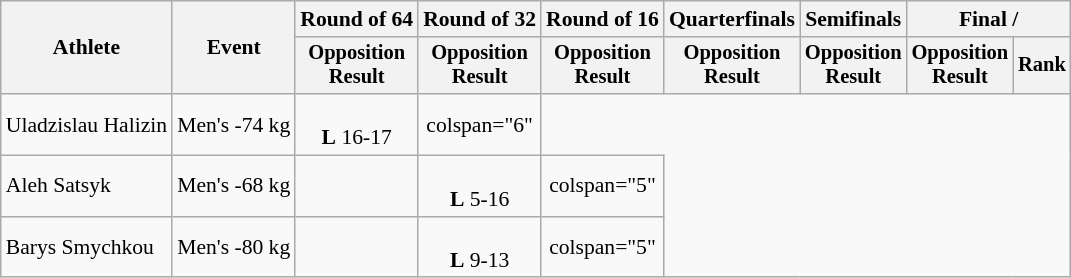<table class="wikitable" style="font-size:90%">
<tr>
<th rowspan="2">Athlete</th>
<th rowspan="2">Event</th>
<th>Round of 64</th>
<th>Round of 32</th>
<th>Round of 16</th>
<th>Quarterfinals</th>
<th>Semifinals</th>
<th colspan="2">Final / </th>
</tr>
<tr style="font-size:95%">
<th>Opposition<br>Result</th>
<th>Opposition<br>Result</th>
<th>Opposition<br>Result</th>
<th>Opposition<br>Result</th>
<th>Opposition<br>Result</th>
<th>Opposition<br>Result</th>
<th>Rank</th>
</tr>
<tr align="center">
<td align="left">Uladzislau Halizin</td>
<td align="left">Men's -74 kg</td>
<td><br><strong>L</strong> 16-17</td>
<td>colspan="6" </td>
</tr>
<tr align="center">
<td align="left">Aleh Satsyk</td>
<td align="left">Men's -68 kg</td>
<td></td>
<td><br><strong>L</strong> 5-16</td>
<td>colspan="5"</td>
</tr>
<tr align="center">
<td align="left">Barys Smychkou</td>
<td align="left">Men's -80 kg</td>
<td></td>
<td><br><strong>L</strong> 9-13</td>
<td>colspan="5"</td>
</tr>
</table>
